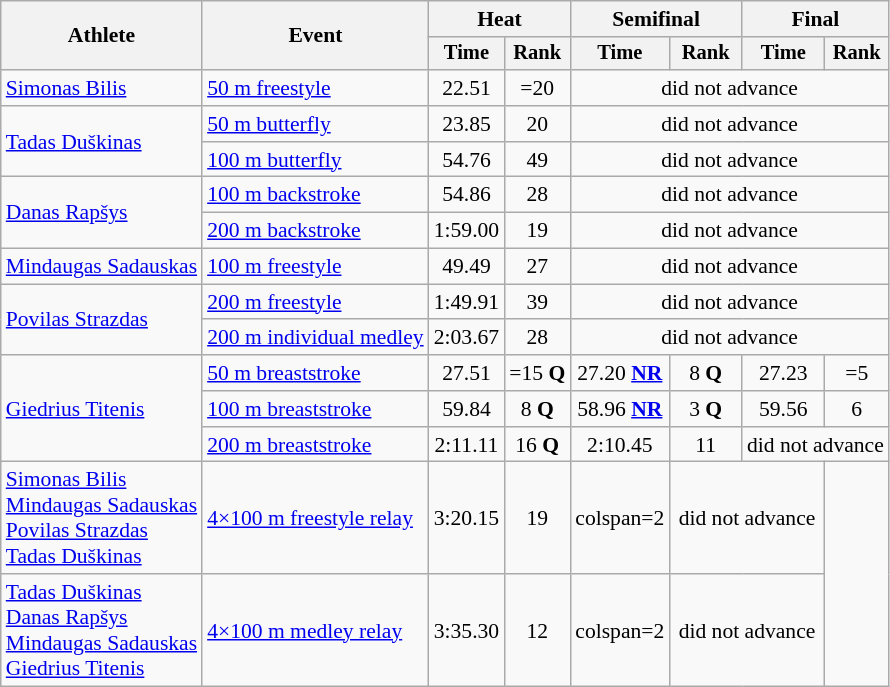<table class=wikitable style="font-size:90%">
<tr>
<th rowspan="2">Athlete</th>
<th rowspan="2">Event</th>
<th colspan="2">Heat</th>
<th colspan="2">Semifinal</th>
<th colspan="2">Final</th>
</tr>
<tr style="font-size:95%">
<th>Time</th>
<th>Rank</th>
<th>Time</th>
<th>Rank</th>
<th>Time</th>
<th>Rank</th>
</tr>
<tr align=center>
<td align=left><a href='#'>Simonas Bilis</a></td>
<td align=left><a href='#'>50 m freestyle</a></td>
<td>22.51</td>
<td>=20</td>
<td colspan=4>did not advance</td>
</tr>
<tr align=center>
<td align=left rowspan=2><a href='#'>Tadas Duškinas</a></td>
<td align=left><a href='#'>50 m butterfly</a></td>
<td>23.85</td>
<td>20</td>
<td colspan=4>did not advance</td>
</tr>
<tr align=center>
<td align=left><a href='#'>100 m butterfly</a></td>
<td>54.76</td>
<td>49</td>
<td colspan=4>did not advance</td>
</tr>
<tr align=center>
<td align=left rowspan=2><a href='#'>Danas Rapšys</a></td>
<td align=left><a href='#'>100 m backstroke</a></td>
<td>54.86</td>
<td>28</td>
<td colspan=4>did not advance</td>
</tr>
<tr align=center>
<td align=left><a href='#'>200 m backstroke</a></td>
<td>1:59.00</td>
<td>19</td>
<td colspan=4>did not advance</td>
</tr>
<tr align=center>
<td align=left><a href='#'>Mindaugas Sadauskas</a></td>
<td align=left><a href='#'>100 m freestyle</a></td>
<td>49.49</td>
<td>27</td>
<td colspan=4>did not advance</td>
</tr>
<tr align=center>
<td align=left rowspan=2><a href='#'>Povilas Strazdas</a></td>
<td align=left><a href='#'>200 m freestyle</a></td>
<td>1:49.91</td>
<td>39</td>
<td colspan=4>did not advance</td>
</tr>
<tr align=center>
<td align=left><a href='#'>200 m individual medley</a></td>
<td>2:03.67</td>
<td>28</td>
<td colspan=4>did not advance</td>
</tr>
<tr align=center>
<td align=left rowspan=3><a href='#'>Giedrius Titenis</a></td>
<td align=left><a href='#'>50 m breaststroke</a></td>
<td>27.51</td>
<td>=15 <strong>Q</strong></td>
<td>27.20 <strong><a href='#'>NR</a></strong></td>
<td>8 <strong>Q</strong></td>
<td>27.23</td>
<td>=5</td>
</tr>
<tr align=center>
<td align=left><a href='#'>100 m breaststroke</a></td>
<td>59.84</td>
<td>8 <strong>Q</strong></td>
<td>58.96 <strong><a href='#'>NR</a></strong></td>
<td>3 <strong>Q</strong></td>
<td>59.56</td>
<td>6</td>
</tr>
<tr align=center>
<td align=left><a href='#'>200 m breaststroke</a></td>
<td>2:11.11</td>
<td>16 <strong>Q</strong></td>
<td>2:10.45</td>
<td>11</td>
<td colspan=2>did not advance</td>
</tr>
<tr align=center>
<td align=left><a href='#'>Simonas Bilis</a><br><a href='#'>Mindaugas Sadauskas</a><br><a href='#'>Povilas Strazdas</a><br><a href='#'>Tadas Duškinas</a></td>
<td align=left><a href='#'>4×100 m freestyle relay</a></td>
<td>3:20.15</td>
<td>19</td>
<td>colspan=2 </td>
<td colspan=2>did not advance</td>
</tr>
<tr align=center>
<td align=left><a href='#'>Tadas Duškinas</a><br><a href='#'>Danas Rapšys</a><br><a href='#'>Mindaugas Sadauskas</a><br><a href='#'>Giedrius Titenis</a></td>
<td align=left><a href='#'>4×100 m medley relay</a></td>
<td>3:35.30</td>
<td>12</td>
<td>colspan=2 </td>
<td colspan=2>did not advance</td>
</tr>
</table>
